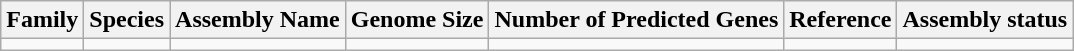<table class="wikitable sortable">
<tr>
<th>Family</th>
<th>Species</th>
<th>Assembly Name</th>
<th>Genome Size</th>
<th>Number of Predicted Genes</th>
<th>Reference</th>
<th>Assembly status</th>
</tr>
<tr>
<td></td>
<td></td>
<td></td>
<td></td>
<td></td>
<td></td>
<td></td>
</tr>
</table>
